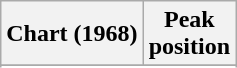<table class="wikitable sortable plainrowheaders" style="text-align:center">
<tr>
<th scope="col">Chart (1968)</th>
<th scope="col">Peak<br> position</th>
</tr>
<tr>
</tr>
<tr>
</tr>
<tr>
</tr>
</table>
